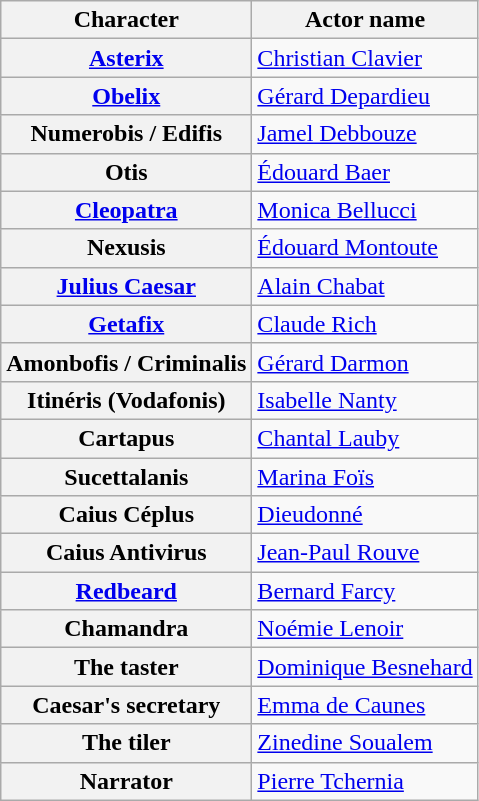<table class="wikitable">
<tr>
<th>Character</th>
<th>Actor name</th>
</tr>
<tr>
<th><a href='#'>Asterix</a></th>
<td><a href='#'>Christian Clavier</a></td>
</tr>
<tr>
<th><a href='#'>Obelix</a></th>
<td><a href='#'>Gérard Depardieu</a></td>
</tr>
<tr>
<th>Numerobis / Edifis</th>
<td><a href='#'>Jamel Debbouze</a></td>
</tr>
<tr>
<th>Otis</th>
<td><a href='#'>Édouard Baer</a></td>
</tr>
<tr>
<th><a href='#'>Cleopatra</a></th>
<td><a href='#'>Monica Bellucci</a></td>
</tr>
<tr>
<th>Nexusis</th>
<td><a href='#'>Édouard Montoute</a></td>
</tr>
<tr>
<th><a href='#'>Julius Caesar</a></th>
<td><a href='#'>Alain Chabat</a></td>
</tr>
<tr>
<th><a href='#'>Getafix</a></th>
<td><a href='#'>Claude Rich</a></td>
</tr>
<tr>
<th>Amonbofis / Criminalis</th>
<td><a href='#'>Gérard Darmon</a></td>
</tr>
<tr>
<th>Itinéris (Vodafonis)</th>
<td><a href='#'>Isabelle Nanty</a></td>
</tr>
<tr>
<th>Cartapus</th>
<td><a href='#'>Chantal Lauby</a></td>
</tr>
<tr>
<th>Sucettalanis</th>
<td><a href='#'>Marina Foïs</a></td>
</tr>
<tr>
<th>Caius Céplus</th>
<td><a href='#'>Dieudonné</a></td>
</tr>
<tr>
<th>Caius Antivirus</th>
<td><a href='#'>Jean-Paul Rouve</a></td>
</tr>
<tr>
<th><a href='#'>Redbeard</a></th>
<td><a href='#'>Bernard Farcy</a></td>
</tr>
<tr>
<th>Chamandra</th>
<td><a href='#'>Noémie Lenoir</a></td>
</tr>
<tr>
<th>The taster</th>
<td><a href='#'>Dominique Besnehard</a></td>
</tr>
<tr>
<th>Caesar's secretary</th>
<td><a href='#'>Emma de Caunes</a></td>
</tr>
<tr>
<th>The tiler</th>
<td><a href='#'>Zinedine Soualem</a></td>
</tr>
<tr>
<th>Narrator</th>
<td><a href='#'>Pierre Tchernia</a></td>
</tr>
</table>
